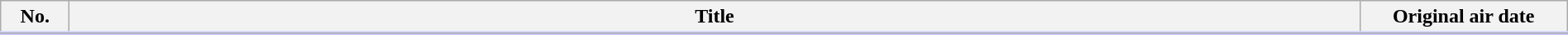<table class="wikitable" style="width:100%; margin:auto; background:#FFF;">
<tr style="border-bottom: 3px solid #CCF;">
<th style="width:3em;">No.</th>
<th>Title</th>
<th style="width:10em;">Original air date</th>
</tr>
<tr>
</tr>
</table>
